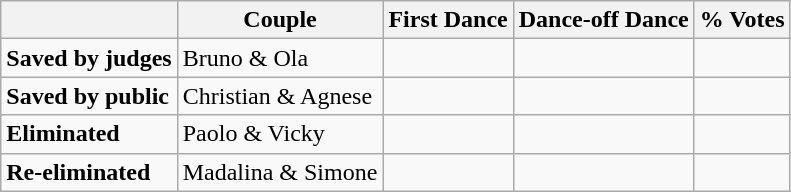<table class="wikitable">
<tr>
<th></th>
<th>Couple</th>
<th>First Dance</th>
<th>Dance-off Dance</th>
<th>% Votes</th>
</tr>
<tr>
<td><strong>Saved by judges</strong></td>
<td>Bruno & Ola</td>
<td></td>
<td></td>
<td></td>
</tr>
<tr>
<td><strong>Saved by public</strong></td>
<td>Christian & Agnese</td>
<td></td>
<td></td>
<td></td>
</tr>
<tr>
<td><strong>Eliminated</strong></td>
<td>Paolo & Vicky</td>
<td></td>
<td></td>
<td></td>
</tr>
<tr>
<td><strong>Re-eliminated</strong></td>
<td>Madalina & Simone</td>
<td></td>
<td></td>
<td></td>
</tr>
</table>
